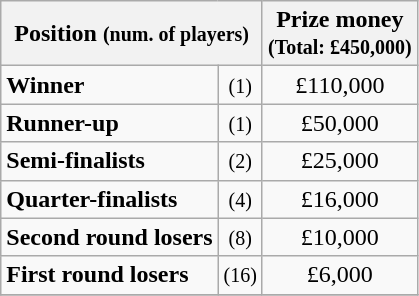<table class="wikitable">
<tr>
<th colspan=2>Position <small>(num. of players)</small></th>
<th>Prize money<br><small>(Total: £450,000)</small></th>
</tr>
<tr>
<td><strong>Winner</strong></td>
<td align=center><small>(1)</small></td>
<td align=center>£110,000</td>
</tr>
<tr>
<td><strong>Runner-up</strong></td>
<td align=center><small>(1)</small></td>
<td align=center>£50,000</td>
</tr>
<tr>
<td><strong>Semi-finalists</strong></td>
<td align=center><small>(2)</small></td>
<td align=center>£25,000</td>
</tr>
<tr>
<td><strong>Quarter-finalists</strong></td>
<td align=center><small>(4)</small></td>
<td align=center>£16,000</td>
</tr>
<tr>
<td><strong>Second round losers</strong></td>
<td align=center><small>(8)</small></td>
<td align=center>£10,000</td>
</tr>
<tr>
<td><strong>First round losers</strong></td>
<td align=center><small>(16)</small></td>
<td align=center>£6,000</td>
</tr>
<tr>
</tr>
</table>
